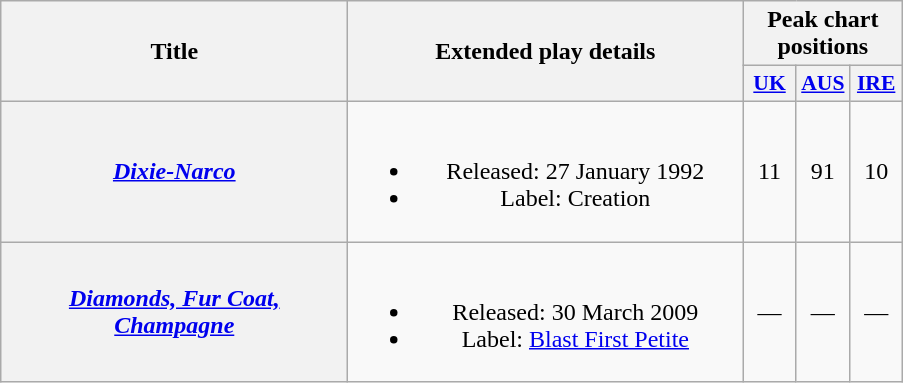<table class="wikitable plainrowheaders" style="text-align:center;">
<tr>
<th scope="col" rowspan="2" style="width:14em;">Title</th>
<th scope="col" rowspan="2" style="width:16em;">Extended play details</th>
<th scope="col" colspan="3">Peak chart positions</th>
</tr>
<tr>
<th scope="col" style="width:2em;font-size:90%;"><a href='#'>UK</a><br></th>
<th scope="col" style="width:2em;font-size:90%;"><a href='#'>AUS</a><br></th>
<th scope="col" style="width:2em;font-size:90%;"><a href='#'>IRE</a><br></th>
</tr>
<tr>
<th scope="row"><em><a href='#'>Dixie-Narco</a></em></th>
<td><br><ul><li>Released: 27 January 1992</li><li>Label: Creation</li></ul></td>
<td>11</td>
<td>91</td>
<td>10</td>
</tr>
<tr>
<th scope="row"><em><a href='#'>Diamonds, Fur Coat, Champagne</a></em></th>
<td><br><ul><li>Released: 30 March 2009</li><li>Label: <a href='#'>Blast First Petite</a></li></ul></td>
<td>—</td>
<td>—</td>
<td>—</td>
</tr>
</table>
